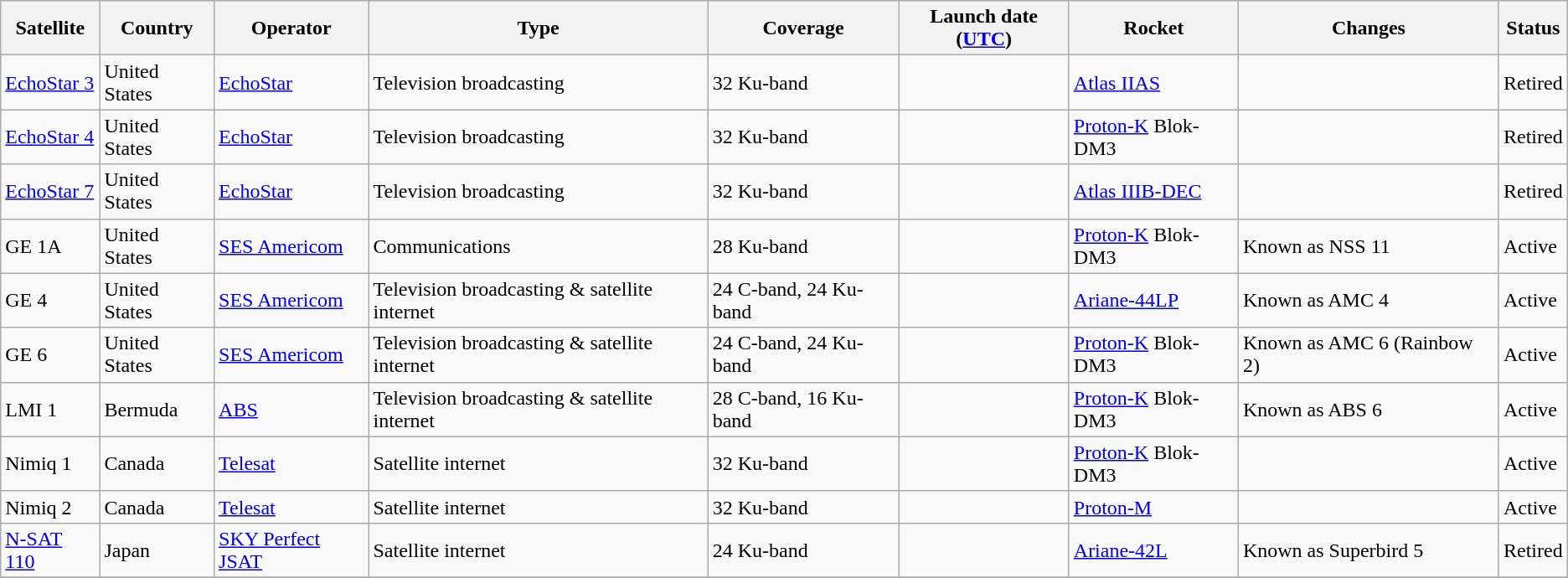<table class="wikitable sortable" border="1"}>
<tr>
<th>Satellite</th>
<th>Country</th>
<th>Operator</th>
<th>Type</th>
<th>Coverage </th>
<th>Launch date  (<a href='#'>UTC</a>) </th>
<th>Rocket</th>
<th width="200pt">Changes</th>
<th>Status </th>
</tr>
<tr>
<td><a href='#'>EchoStar 3</a></td>
<td>United States</td>
<td><a href='#'>EchoStar</a></td>
<td>Television broadcasting</td>
<td>32 Ku-band</td>
<td></td>
<td><a href='#'>Atlas IIAS</a></td>
<td></td>
<td>Retired</td>
</tr>
<tr>
<td><a href='#'>EchoStar 4</a></td>
<td>United States</td>
<td><a href='#'>EchoStar</a></td>
<td>Television broadcasting</td>
<td>32 Ku-band</td>
<td></td>
<td><a href='#'>Proton-K</a> Blok-DM3</td>
<td></td>
<td>Retired</td>
</tr>
<tr>
<td><a href='#'>EchoStar 7</a></td>
<td>United States</td>
<td><a href='#'>EchoStar</a></td>
<td>Television broadcasting</td>
<td>32 Ku-band</td>
<td></td>
<td><a href='#'>Atlas IIIB-DEC</a></td>
<td></td>
<td>Retired</td>
</tr>
<tr>
<td>GE 1A</td>
<td>United States</td>
<td><a href='#'>SES Americom</a></td>
<td>Communications</td>
<td>28 Ku-band</td>
<td></td>
<td><a href='#'>Proton-K</a> Blok-DM3</td>
<td>Known as NSS 11</td>
<td>Active</td>
</tr>
<tr>
<td>GE 4</td>
<td>United States</td>
<td><a href='#'>SES Americom</a></td>
<td>Television broadcasting & satellite internet</td>
<td>24 C-band, 24 Ku-band</td>
<td></td>
<td><a href='#'>Ariane-44LP</a></td>
<td>Known as AMC 4</td>
<td>Active</td>
</tr>
<tr>
<td>GE 6</td>
<td>United States</td>
<td><a href='#'>SES Americom</a></td>
<td>Television broadcasting & satellite internet</td>
<td>24 C-band, 24 Ku-band</td>
<td></td>
<td><a href='#'>Proton-K</a> Blok-DM3</td>
<td>Known as AMC 6 (Rainbow 2)</td>
<td>Active</td>
</tr>
<tr>
<td>LMI 1</td>
<td>Bermuda</td>
<td><a href='#'>ABS</a></td>
<td>Television broadcasting & satellite internet</td>
<td>28 C-band, 16 Ku-band</td>
<td></td>
<td><a href='#'>Proton-K</a> Blok-DM3</td>
<td>Known as ABS 6</td>
<td>Active</td>
</tr>
<tr>
<td>Nimiq 1</td>
<td>Canada</td>
<td><a href='#'>Telesat</a></td>
<td>Satellite internet</td>
<td>32 Ku-band</td>
<td></td>
<td><a href='#'>Proton-K</a> Blok-DM3</td>
<td></td>
<td>Active</td>
</tr>
<tr>
<td>Nimiq 2</td>
<td>Canada</td>
<td><a href='#'>Telesat</a></td>
<td>Satellite internet</td>
<td>32 Ku-band</td>
<td></td>
<td><a href='#'>Proton-M</a></td>
<td></td>
<td>Active</td>
</tr>
<tr>
<td><a href='#'>N-SAT 110</a></td>
<td>Japan</td>
<td><a href='#'>SKY Perfect JSAT</a></td>
<td>Satellite internet</td>
<td>24 Ku-band</td>
<td></td>
<td><a href='#'>Ariane-42L</a></td>
<td>Known as Superbird 5</td>
<td>Retired</td>
</tr>
<tr>
</tr>
</table>
